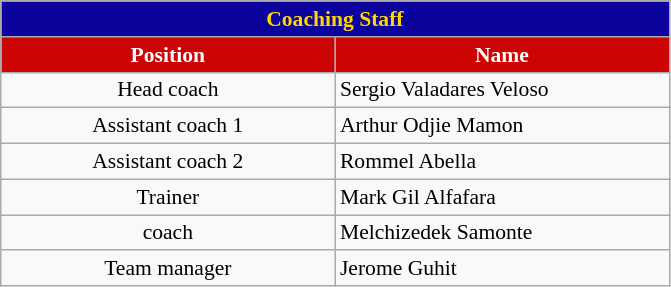<table class="wikitable" style="font-size:90%">
<tr>
<th colspan="5" style="background:#0C029C; color:gold; text-align: center">Coaching Staff</th>
</tr>
<tr>
<th style="width:15em; background:#CC0404; color:white;">Position</th>
<th style="width:15em; background:#CC0404; color:white;">Name</th>
</tr>
<tr>
<td align="center">Head coach</td>
<td> Sergio Valadares Veloso</td>
</tr>
<tr>
<td align="center">Assistant coach 1</td>
<td> Arthur Odjie Mamon</td>
</tr>
<tr>
<td align="center">Assistant coach 2</td>
<td> Rommel Abella</td>
</tr>
<tr>
<td align="center">Trainer</td>
<td> Mark Gil Alfafara</td>
</tr>
<tr>
<td align="center"> coach</td>
<td> Melchizedek Samonte</td>
</tr>
<tr>
<td align="center">Team manager</td>
<td> Jerome Guhit</td>
</tr>
</table>
